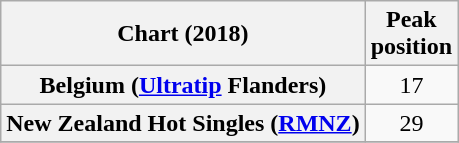<table class="wikitable sortable plainrowheaders" style="text-align:center">
<tr>
<th scope="col">Chart (2018)</th>
<th scope="col">Peak<br>position</th>
</tr>
<tr>
<th scope="row">Belgium (<a href='#'>Ultratip</a> Flanders)</th>
<td>17</td>
</tr>
<tr>
<th scope="row">New Zealand Hot Singles (<a href='#'>RMNZ</a>)</th>
<td>29</td>
</tr>
<tr>
</tr>
</table>
